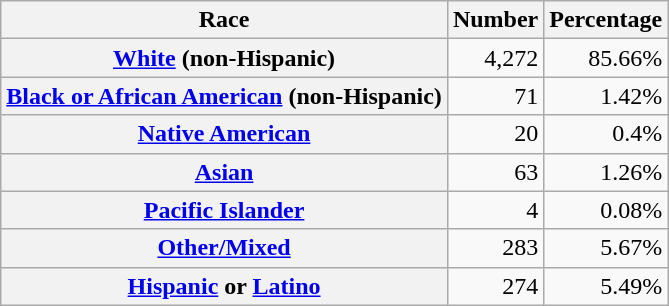<table class="wikitable" style="text-align:right">
<tr>
<th scope="col">Race</th>
<th scope="col">Number</th>
<th scope="col">Percentage</th>
</tr>
<tr>
<th scope="row"><a href='#'>White</a> (non-Hispanic)</th>
<td>4,272</td>
<td>85.66%</td>
</tr>
<tr>
<th scope="row"><a href='#'>Black or African American</a> (non-Hispanic)</th>
<td>71</td>
<td>1.42%</td>
</tr>
<tr>
<th scope="row"><a href='#'>Native American</a></th>
<td>20</td>
<td>0.4%</td>
</tr>
<tr>
<th scope="row"><a href='#'>Asian</a></th>
<td>63</td>
<td>1.26%</td>
</tr>
<tr>
<th scope="row"><a href='#'>Pacific Islander</a></th>
<td>4</td>
<td>0.08%</td>
</tr>
<tr>
<th scope="row"><a href='#'>Other/Mixed</a></th>
<td>283</td>
<td>5.67%</td>
</tr>
<tr>
<th scope="row"><a href='#'>Hispanic</a> or <a href='#'>Latino</a></th>
<td>274</td>
<td>5.49%</td>
</tr>
</table>
